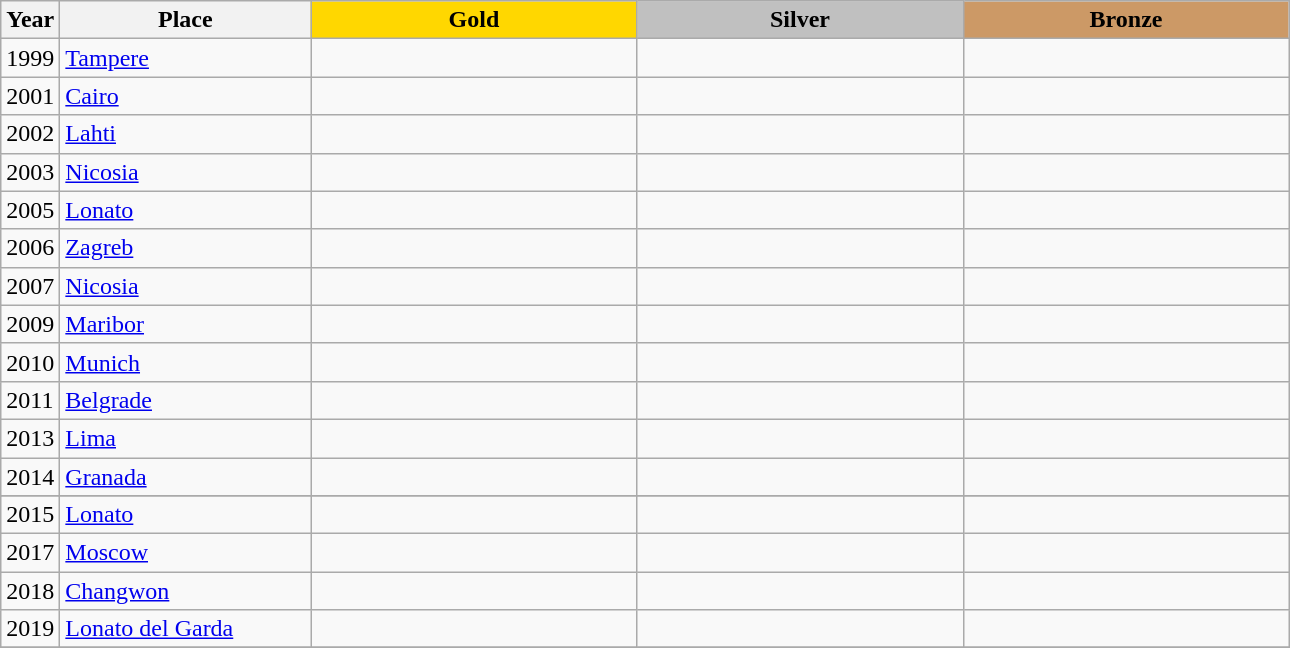<table class="wikitable">
<tr>
<th>Year</th>
<th width="160">Place</th>
<th style="background:gold"    width="210">Gold</th>
<th style="background:silver"  width="210">Silver</th>
<th style="background:#cc9966" width="210">Bronze</th>
</tr>
<tr>
<td>1999</td>
<td> <a href='#'>Tampere</a></td>
<td></td>
<td></td>
<td></td>
</tr>
<tr>
<td>2001</td>
<td> <a href='#'>Cairo</a></td>
<td></td>
<td></td>
<td></td>
</tr>
<tr>
<td>2002</td>
<td> <a href='#'>Lahti</a></td>
<td></td>
<td></td>
<td></td>
</tr>
<tr>
<td>2003</td>
<td> <a href='#'>Nicosia</a></td>
<td></td>
<td></td>
<td></td>
</tr>
<tr>
<td>2005</td>
<td> <a href='#'>Lonato</a></td>
<td></td>
<td></td>
<td></td>
</tr>
<tr>
<td>2006</td>
<td> <a href='#'>Zagreb</a></td>
<td></td>
<td></td>
<td></td>
</tr>
<tr>
<td>2007</td>
<td> <a href='#'>Nicosia</a></td>
<td></td>
<td></td>
<td></td>
</tr>
<tr>
<td>2009</td>
<td> <a href='#'>Maribor</a></td>
<td></td>
<td></td>
<td></td>
</tr>
<tr>
<td>2010</td>
<td> <a href='#'>Munich</a></td>
<td></td>
<td></td>
<td></td>
</tr>
<tr>
<td>2011</td>
<td> <a href='#'>Belgrade</a></td>
<td></td>
<td></td>
<td></td>
</tr>
<tr>
<td>2013</td>
<td> <a href='#'>Lima</a></td>
<td></td>
<td></td>
<td></td>
</tr>
<tr>
<td>2014</td>
<td> <a href='#'>Granada</a></td>
<td></td>
<td></td>
<td></td>
</tr>
<tr>
</tr>
<tr>
<td>2015</td>
<td> <a href='#'>Lonato</a></td>
<td></td>
<td></td>
<td></td>
</tr>
<tr>
<td>2017</td>
<td> <a href='#'>Moscow</a></td>
<td></td>
<td></td>
<td></td>
</tr>
<tr>
<td>2018</td>
<td> <a href='#'>Changwon</a></td>
<td></td>
<td></td>
<td></td>
</tr>
<tr>
<td>2019</td>
<td> <a href='#'>Lonato del Garda</a></td>
<td></td>
<td></td>
<td></td>
</tr>
<tr>
</tr>
</table>
